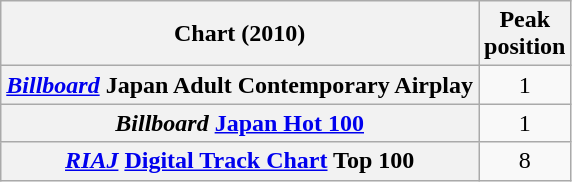<table class="wikitable plainrowheaders">
<tr>
<th>Chart (2010)</th>
<th>Peak<br>position</th>
</tr>
<tr>
<th scope="row"><em><a href='#'>Billboard</a></em> Japan Adult Contemporary Airplay</th>
<td align="center">1</td>
</tr>
<tr>
<th scope="row"><em>Billboard</em> <a href='#'>Japan Hot 100</a></th>
<td align="center">1</td>
</tr>
<tr>
<th scope="row"><em><a href='#'>RIAJ</a></em> <a href='#'>Digital Track Chart</a> Top 100</th>
<td align="center">8</td>
</tr>
</table>
